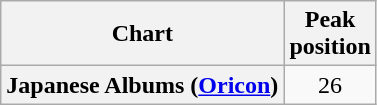<table class="wikitable plainrowheaders sortable" style="text-align:center;" border="1">
<tr>
<th scope="col">Chart</th>
<th scope="col">Peak<br>position</th>
</tr>
<tr>
<th scope="row">Japanese Albums (<a href='#'>Oricon</a>)</th>
<td>26</td>
</tr>
</table>
